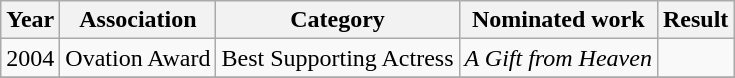<table class="wikitable sortable">
<tr>
<th>Year</th>
<th>Association</th>
<th>Category</th>
<th>Nominated work</th>
<th>Result</th>
</tr>
<tr>
<td>2004</td>
<td>Ovation Award</td>
<td>Best Supporting Actress</td>
<td><em>A Gift from Heaven</em></td>
<td></td>
</tr>
<tr>
</tr>
</table>
